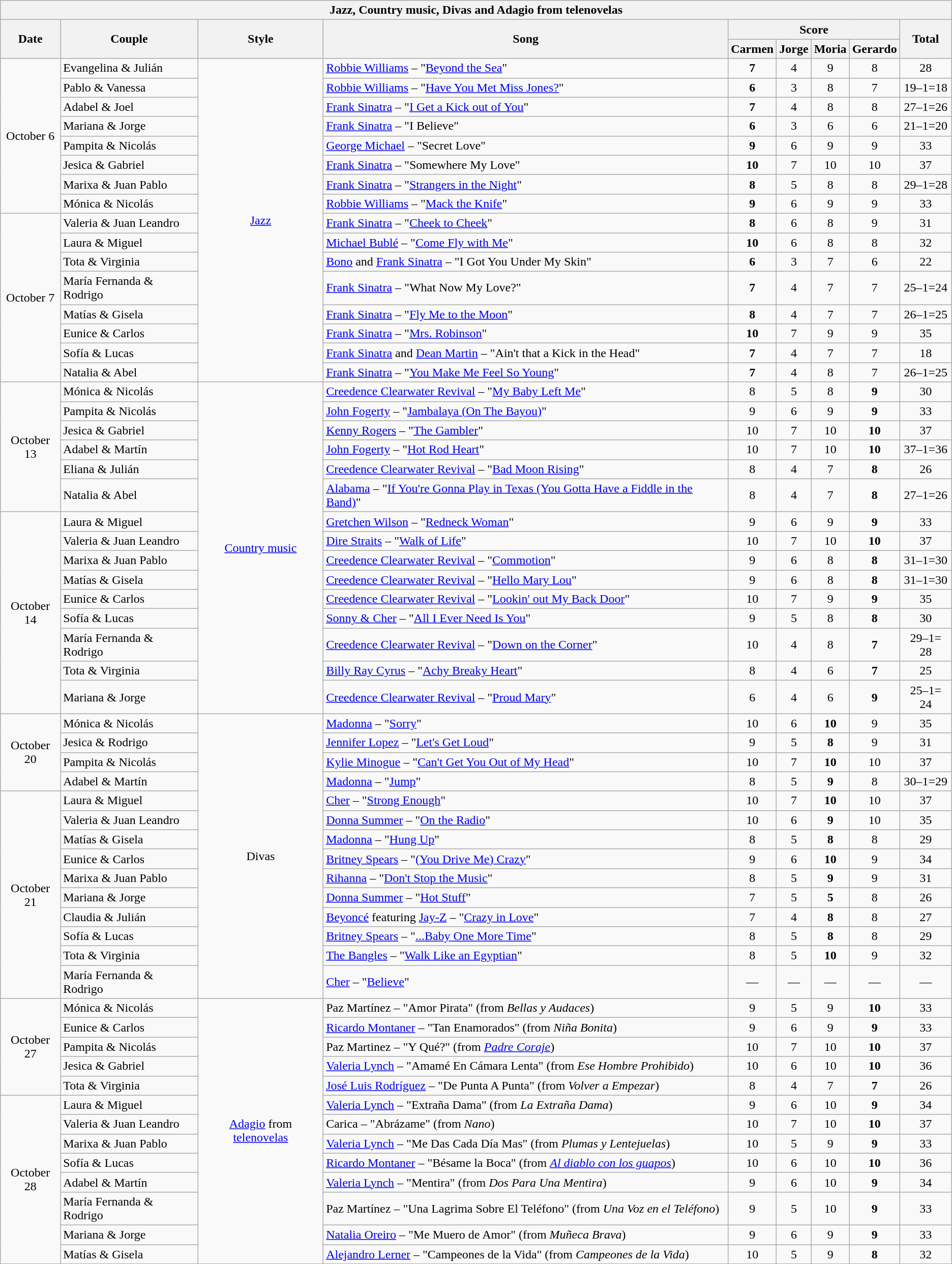<table class="wikitable collapsible collapsed" style="text-align:center">
<tr>
<th colspan=10>Jazz, Country music, Divas and Adagio from telenovelas</th>
</tr>
<tr>
<th rowspan=2>Date</th>
<th rowspan=2>Couple</th>
<th rowspan=2>Style</th>
<th rowspan=2>Song</th>
<th colspan=4>Score</th>
<th rowspan=2>Total</th>
</tr>
<tr>
<th>Carmen</th>
<th>Jorge</th>
<th>Moria</th>
<th>Gerardo</th>
</tr>
<tr>
<td rowspan=8>October 6</td>
<td style="text-align:left">Evangelina & Julián</td>
<td rowspan=16><a href='#'>Jazz</a></td>
<td style="text-align:left"><a href='#'>Robbie Williams</a> – "<a href='#'>Beyond the Sea</a>"</td>
<td><strong>7</strong></td>
<td>4</td>
<td>9</td>
<td>8</td>
<td>28</td>
</tr>
<tr>
<td style="text-align:left">Pablo & Vanessa</td>
<td style="text-align:left"><a href='#'>Robbie Williams</a> – "<a href='#'>Have You Met Miss Jones?</a>"</td>
<td><strong>6</strong></td>
<td>3</td>
<td>8</td>
<td>7</td>
<td>19–1=18</td>
</tr>
<tr>
<td style="text-align:left">Adabel & Joel</td>
<td style="text-align:left"><a href='#'>Frank Sinatra</a> – "<a href='#'>I Get a Kick out of You</a>"</td>
<td><strong>7</strong></td>
<td>4</td>
<td>8</td>
<td>8</td>
<td>27–1=26</td>
</tr>
<tr>
<td style="text-align:left">Mariana & Jorge</td>
<td style="text-align:left"><a href='#'>Frank Sinatra</a> – "I Believe"</td>
<td><strong>6</strong></td>
<td>3</td>
<td>6</td>
<td>6</td>
<td>21–1=20</td>
</tr>
<tr>
<td style="text-align:left">Pampita & Nicolás</td>
<td style="text-align:left"><a href='#'>George Michael</a> – "Secret Love"</td>
<td><strong>9</strong></td>
<td>6</td>
<td>9</td>
<td>9</td>
<td>33</td>
</tr>
<tr>
<td style="text-align:left">Jesica & Gabriel</td>
<td style="text-align:left"><a href='#'>Frank Sinatra</a> – "Somewhere My Love"</td>
<td><strong>10</strong></td>
<td>7</td>
<td>10</td>
<td>10</td>
<td>37</td>
</tr>
<tr>
<td style="text-align:left">Marixa & Juan Pablo</td>
<td style="text-align:left"><a href='#'>Frank Sinatra</a> – "<a href='#'>Strangers in the Night</a>"</td>
<td><strong>8</strong></td>
<td>5</td>
<td>8</td>
<td>8</td>
<td>29–1=28</td>
</tr>
<tr>
<td style="text-align:left">Mónica & Nicolás</td>
<td style="text-align:left"><a href='#'>Robbie Williams</a> – "<a href='#'>Mack the Knife</a>"</td>
<td><strong>9</strong></td>
<td>6</td>
<td>9</td>
<td>9</td>
<td>33</td>
</tr>
<tr>
<td rowspan=8>October 7</td>
<td style="text-align:left">Valeria & Juan Leandro</td>
<td style="text-align:left"><a href='#'>Frank Sinatra</a> – "<a href='#'>Cheek to Cheek</a>"</td>
<td><strong>8</strong></td>
<td>6</td>
<td>8</td>
<td>9</td>
<td>31</td>
</tr>
<tr>
<td style="text-align:left">Laura & Miguel</td>
<td style="text-align:left"><a href='#'>Michael Bublé</a> – "<a href='#'>Come Fly with Me</a>"</td>
<td><strong>10</strong></td>
<td>6</td>
<td>8</td>
<td>8</td>
<td>32</td>
</tr>
<tr>
<td style="text-align:left">Tota & Virginia</td>
<td style="text-align:left"><a href='#'>Bono</a> and <a href='#'>Frank Sinatra</a> – "I Got You Under My Skin"</td>
<td><strong>6</strong></td>
<td>3</td>
<td>7</td>
<td>6</td>
<td>22</td>
</tr>
<tr>
<td style="text-align:left">María Fernanda & Rodrigo</td>
<td style="text-align:left"><a href='#'>Frank Sinatra</a> – "What Now My Love?"</td>
<td><strong>7</strong></td>
<td>4</td>
<td>7</td>
<td>7</td>
<td>25–1=24</td>
</tr>
<tr>
<td style="text-align:left">Matías & Gisela</td>
<td style="text-align:left"><a href='#'>Frank Sinatra</a> – "<a href='#'>Fly Me to the Moon</a>"</td>
<td><strong>8</strong></td>
<td>4</td>
<td>7</td>
<td>7</td>
<td>26–1=25</td>
</tr>
<tr>
<td style="text-align:left">Eunice & Carlos</td>
<td style="text-align:left"><a href='#'>Frank Sinatra</a> – "<a href='#'>Mrs. Robinson</a>"</td>
<td><strong>10</strong></td>
<td>7</td>
<td>9</td>
<td>9</td>
<td>35</td>
</tr>
<tr>
<td style="text-align:left">Sofía & Lucas</td>
<td style="text-align:left"><a href='#'>Frank Sinatra</a> and <a href='#'>Dean Martin</a> – "Ain't that a Kick in the Head"</td>
<td><strong>7</strong></td>
<td>4</td>
<td>7</td>
<td>7</td>
<td>18</td>
</tr>
<tr>
<td style="text-align:left">Natalia & Abel</td>
<td style="text-align:left"><a href='#'>Frank Sinatra</a> – "<a href='#'>You Make Me Feel So Young</a>"</td>
<td><strong>7</strong></td>
<td>4</td>
<td>8</td>
<td>7</td>
<td>26–1=25</td>
</tr>
<tr>
<td rowspan=6>October 13</td>
<td style="text-align:left">Mónica & Nicolás</td>
<td rowspan=15><a href='#'>Country music</a></td>
<td style="text-align:left"><a href='#'>Creedence Clearwater Revival</a> – "<a href='#'>My Baby Left Me</a>"</td>
<td>8</td>
<td>5</td>
<td>8</td>
<td><strong>9</strong></td>
<td>30</td>
</tr>
<tr>
<td style="text-align:left">Pampita & Nicolás</td>
<td style="text-align:left"><a href='#'>John Fogerty</a> – "<a href='#'>Jambalaya (On The Bayou)</a>"</td>
<td>9</td>
<td>6</td>
<td>9</td>
<td><strong>9</strong></td>
<td>33</td>
</tr>
<tr>
<td style="text-align:left">Jesica & Gabriel</td>
<td style="text-align:left"><a href='#'>Kenny Rogers</a> – "<a href='#'>The Gambler</a>"</td>
<td>10</td>
<td>7</td>
<td>10</td>
<td><strong>10</strong></td>
<td>37</td>
</tr>
<tr>
<td style="text-align:left">Adabel & Martín</td>
<td style="text-align:left"><a href='#'>John Fogerty</a> – "<a href='#'>Hot Rod Heart</a>"</td>
<td>10</td>
<td>7</td>
<td>10</td>
<td><strong>10</strong></td>
<td>37–1=36</td>
</tr>
<tr>
<td style="text-align:left">Eliana & Julián</td>
<td style="text-align:left"><a href='#'>Creedence Clearwater Revival</a> – "<a href='#'>Bad Moon Rising</a>"</td>
<td>8</td>
<td>4</td>
<td>7</td>
<td><strong>8</strong></td>
<td>26</td>
</tr>
<tr>
<td style="text-align:left">Natalia & Abel</td>
<td style="text-align:left"><a href='#'>Alabama</a> – "<a href='#'>If You're Gonna Play in Texas (You Gotta Have a Fiddle in the Band)</a>"</td>
<td>8</td>
<td>4</td>
<td>7</td>
<td><strong>8</strong></td>
<td>27–1=26</td>
</tr>
<tr>
<td rowspan=9>October 14</td>
<td style="text-align:left">Laura & Miguel</td>
<td style="text-align:left"><a href='#'>Gretchen Wilson</a> – "<a href='#'>Redneck Woman</a>"</td>
<td>9</td>
<td>6</td>
<td>9</td>
<td><strong>9</strong></td>
<td>33</td>
</tr>
<tr>
<td style="text-align:left">Valeria & Juan Leandro</td>
<td style="text-align:left"><a href='#'>Dire Straits</a> – "<a href='#'>Walk of Life</a>"</td>
<td>10</td>
<td>7</td>
<td>10</td>
<td><strong>10</strong></td>
<td>37</td>
</tr>
<tr>
<td style="text-align:left">Marixa & Juan Pablo</td>
<td style="text-align:left"><a href='#'>Creedence Clearwater Revival</a> – "<a href='#'>Commotion</a>"</td>
<td>9</td>
<td>6</td>
<td>8</td>
<td><strong>8</strong></td>
<td>31–1=30</td>
</tr>
<tr>
<td style="text-align:left">Matías & Gisela</td>
<td style="text-align:left"><a href='#'>Creedence Clearwater Revival</a> – "<a href='#'>Hello Mary Lou</a>"</td>
<td>9</td>
<td>6</td>
<td>8</td>
<td><strong>8</strong></td>
<td>31–1=30</td>
</tr>
<tr>
<td style="text-align:left">Eunice & Carlos</td>
<td style="text-align:left"><a href='#'>Creedence Clearwater Revival</a> – "<a href='#'>Lookin' out My Back Door</a>"</td>
<td>10</td>
<td>7</td>
<td>9</td>
<td><strong>9</strong></td>
<td>35</td>
</tr>
<tr>
<td style="text-align:left">Sofía & Lucas</td>
<td style="text-align:left"><a href='#'>Sonny & Cher</a> – "<a href='#'>All I Ever Need Is You</a>"</td>
<td>9</td>
<td>5</td>
<td>8</td>
<td><strong>8</strong></td>
<td>30</td>
</tr>
<tr>
<td style="text-align:left">María Fernanda & Rodrigo</td>
<td style="text-align:left"><a href='#'>Creedence Clearwater Revival</a> – "<a href='#'>Down on the Corner</a>"</td>
<td>10</td>
<td>4</td>
<td>8</td>
<td><strong>7</strong></td>
<td>29–1= 28</td>
</tr>
<tr>
<td style="text-align:left">Tota & Virginia</td>
<td style="text-align:left"><a href='#'>Billy Ray Cyrus</a> – "<a href='#'>Achy Breaky Heart</a>"</td>
<td>8</td>
<td>4</td>
<td>6</td>
<td><strong>7</strong></td>
<td>25</td>
</tr>
<tr>
<td style="text-align:left">Mariana & Jorge</td>
<td style="text-align:left"><a href='#'>Creedence Clearwater Revival</a> – "<a href='#'>Proud Mary</a>"</td>
<td>6</td>
<td>4</td>
<td>6</td>
<td><strong>9</strong></td>
<td>25–1= 24</td>
</tr>
<tr>
<td rowspan=4>October 20</td>
<td style="text-align:left">Mónica & Nicolás</td>
<td rowspan=14>Divas</td>
<td style="text-align:left"><a href='#'>Madonna</a> – "<a href='#'>Sorry</a>"</td>
<td>10</td>
<td>6</td>
<td><strong>10</strong></td>
<td>9</td>
<td>35</td>
</tr>
<tr>
<td style="text-align:left">Jesica & Rodrigo</td>
<td style="text-align:left"><a href='#'>Jennifer Lopez</a> – "<a href='#'>Let's Get Loud</a>"</td>
<td>9</td>
<td>5</td>
<td><strong>8</strong></td>
<td>9</td>
<td>31</td>
</tr>
<tr>
<td style="text-align:left">Pampita & Nicolás</td>
<td style="text-align:left"><a href='#'>Kylie Minogue</a> – "<a href='#'>Can't Get You Out of My Head</a>"</td>
<td>10</td>
<td>7</td>
<td><strong>10</strong></td>
<td>10</td>
<td>37</td>
</tr>
<tr>
<td style="text-align:left">Adabel & Martín</td>
<td style="text-align:left"><a href='#'>Madonna</a> – "<a href='#'>Jump</a>"</td>
<td>8</td>
<td>5</td>
<td><strong>9</strong></td>
<td>8</td>
<td>30–1=29</td>
</tr>
<tr>
<td rowspan=10>October 21</td>
<td style="text-align:left">Laura & Miguel</td>
<td style="text-align:left"><a href='#'>Cher</a> – "<a href='#'>Strong Enough</a>"</td>
<td>10</td>
<td>7</td>
<td><strong>10</strong></td>
<td>10</td>
<td>37</td>
</tr>
<tr>
<td style="text-align:left">Valeria & Juan Leandro</td>
<td style="text-align:left"><a href='#'>Donna Summer</a> – "<a href='#'>On the Radio</a>"</td>
<td>10</td>
<td>6</td>
<td><strong>9</strong></td>
<td>10</td>
<td>35</td>
</tr>
<tr>
<td style="text-align:left">Matías & Gisela</td>
<td style="text-align:left"><a href='#'>Madonna</a> – "<a href='#'>Hung Up</a>"</td>
<td>8</td>
<td>5</td>
<td><strong>8</strong></td>
<td>8</td>
<td>29</td>
</tr>
<tr>
<td style="text-align:left">Eunice & Carlos</td>
<td style="text-align:left"><a href='#'>Britney Spears</a> – "<a href='#'>(You Drive Me) Crazy</a>"</td>
<td>9</td>
<td>6</td>
<td><strong>10</strong></td>
<td>9</td>
<td>34</td>
</tr>
<tr>
<td style="text-align:left">Marixa & Juan Pablo</td>
<td style="text-align:left"><a href='#'>Rihanna</a> – "<a href='#'>Don't Stop the Music</a>"</td>
<td>8</td>
<td>5</td>
<td><strong>9</strong></td>
<td>9</td>
<td>31</td>
</tr>
<tr>
<td style="text-align:left">Mariana & Jorge</td>
<td style="text-align:left"><a href='#'>Donna Summer</a> – "<a href='#'>Hot Stuff</a>"</td>
<td>7</td>
<td>5</td>
<td><strong>5</strong></td>
<td>8</td>
<td>26</td>
</tr>
<tr>
<td style="text-align:left">Claudia & Julián</td>
<td style="text-align:left"><a href='#'>Beyoncé</a> featuring <a href='#'>Jay-Z</a> – "<a href='#'>Crazy in Love</a>"</td>
<td>7</td>
<td>4</td>
<td><strong>8</strong></td>
<td>8</td>
<td>27</td>
</tr>
<tr>
<td style="text-align:left">Sofía & Lucas</td>
<td style="text-align:left"><a href='#'>Britney Spears</a> – "<a href='#'>...Baby One More Time</a>"</td>
<td>8</td>
<td>5</td>
<td><strong>8</strong></td>
<td>8</td>
<td>29</td>
</tr>
<tr>
<td style="text-align:left">Tota & Virginia</td>
<td style="text-align:left"><a href='#'>The Bangles</a> – "<a href='#'>Walk Like an Egyptian</a>"</td>
<td>8</td>
<td>5</td>
<td><strong>10</strong></td>
<td>9</td>
<td>32</td>
</tr>
<tr>
<td style="text-align:left">María Fernanda & Rodrigo</td>
<td style="text-align:left"><a href='#'>Cher</a> – "<a href='#'>Believe</a>"</td>
<td>—</td>
<td>—</td>
<td>—</td>
<td>—</td>
<td>—</td>
</tr>
<tr>
<td rowspan=5>October 27</td>
<td style="text-align:left">Mónica & Nicolás</td>
<td rowspan=13><a href='#'>Adagio</a> from <a href='#'>telenovelas</a></td>
<td style="text-align:left">Paz Martínez – "Amor Pirata" (from <em>Bellas y Audaces</em>)</td>
<td>9</td>
<td>5</td>
<td>9</td>
<td><strong>10</strong></td>
<td>33</td>
</tr>
<tr>
<td style="text-align:left">Eunice & Carlos</td>
<td style="text-align:left"><a href='#'>Ricardo Montaner</a> – "Tan Enamorados" (from <em>Niña Bonita</em>)</td>
<td>9</td>
<td>6</td>
<td>9</td>
<td><strong>9</strong></td>
<td>33</td>
</tr>
<tr>
<td style="text-align:left">Pampita & Nicolás</td>
<td style="text-align:left">Paz Martinez – "Y Qué?" (from <em><a href='#'>Padre Coraje</a></em>)</td>
<td>10</td>
<td>7</td>
<td>10</td>
<td><strong>10</strong></td>
<td>37</td>
</tr>
<tr>
<td style="text-align:left">Jesica & Gabriel</td>
<td style="text-align:left"><a href='#'>Valeria Lynch</a> – "Amamé En Cámara Lenta" (from <em>Ese Hombre Prohibido</em>)</td>
<td>10</td>
<td>6</td>
<td>10</td>
<td><strong>10</strong></td>
<td>36</td>
</tr>
<tr>
<td style="text-align:left">Tota & Virginia</td>
<td style="text-align:left"><a href='#'>José Luis Rodríguez</a> – "De Punta A Punta" (from <em>Volver a Empezar</em>)</td>
<td>8</td>
<td>4</td>
<td>7</td>
<td><strong>7</strong></td>
<td>26</td>
</tr>
<tr>
<td rowspan=8>October 28</td>
<td style="text-align:left">Laura & Miguel</td>
<td style="text-align:left"><a href='#'>Valeria Lynch</a> – "Extraña Dama" (from <em>La Extraña Dama</em>)</td>
<td>9</td>
<td>6</td>
<td>10</td>
<td><strong>9</strong></td>
<td>34</td>
</tr>
<tr>
<td style="text-align:left">Valeria & Juan Leandro</td>
<td style="text-align:left">Carica – "Abrázame" (from <em>Nano</em>)</td>
<td>10</td>
<td>7</td>
<td>10</td>
<td><strong>10</strong></td>
<td>37</td>
</tr>
<tr>
<td style="text-align:left">Marixa & Juan Pablo</td>
<td style="text-align:left"><a href='#'>Valeria Lynch</a> – "Me Das Cada Día Mas" (from <em>Plumas y Lentejuelas</em>)</td>
<td>10</td>
<td>5</td>
<td>9</td>
<td><strong>9</strong></td>
<td>33</td>
</tr>
<tr>
<td style="text-align:left">Sofía & Lucas</td>
<td style="text-align:left"><a href='#'>Ricardo Montaner</a> – "Bésame la Boca" (from <em><a href='#'>Al diablo con los guapos</a></em>)</td>
<td>10</td>
<td>6</td>
<td>10</td>
<td><strong>10</strong></td>
<td>36</td>
</tr>
<tr>
<td style="text-align:left">Adabel & Martín</td>
<td style="text-align:left"><a href='#'>Valeria Lynch</a> – "Mentira" (from <em>Dos Para Una Mentira</em>)</td>
<td>9</td>
<td>6</td>
<td>10</td>
<td><strong>9</strong></td>
<td>34</td>
</tr>
<tr>
<td style="text-align:left">María Fernanda & Rodrigo</td>
<td style="text-align:left">Paz Martínez – "Una Lagrima Sobre El Teléfono" (from <em>Una Voz en el Teléfono</em>)</td>
<td>9</td>
<td>5</td>
<td>10</td>
<td><strong>9</strong></td>
<td>33</td>
</tr>
<tr>
<td style="text-align:left">Mariana & Jorge</td>
<td style="text-align:left"><a href='#'>Natalia Oreiro</a> – "Me Muero de Amor" (from <em>Muñeca Brava</em>)</td>
<td>9</td>
<td>6</td>
<td>9</td>
<td><strong>9</strong></td>
<td>33</td>
</tr>
<tr>
<td style="text-align:left">Matías & Gisela</td>
<td style="text-align:left"><a href='#'>Alejandro Lerner</a> – "Campeones de la Vida" (from <em>Campeones de la Vida</em>)</td>
<td>10</td>
<td>5</td>
<td>9</td>
<td><strong>8</strong></td>
<td>32</td>
</tr>
</table>
